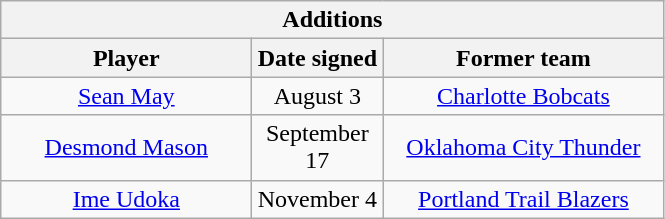<table class="wikitable" style="text-align:center">
<tr>
<th colspan=3>Additions</th>
</tr>
<tr>
<th style="width:160px">Player</th>
<th style="width:80px">Date signed</th>
<th style="width:180px">Former team</th>
</tr>
<tr>
<td><a href='#'>Sean May</a></td>
<td>August 3</td>
<td><a href='#'>Charlotte Bobcats</a></td>
</tr>
<tr>
<td><a href='#'>Desmond Mason</a></td>
<td>September 17</td>
<td><a href='#'>Oklahoma City Thunder</a></td>
</tr>
<tr>
<td><a href='#'>Ime Udoka</a></td>
<td>November 4</td>
<td><a href='#'>Portland Trail Blazers</a></td>
</tr>
</table>
